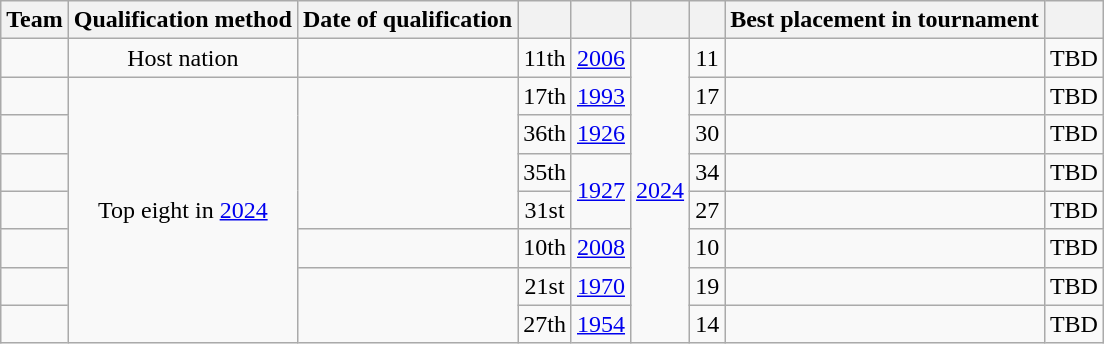<table class="wikitable sortable">
<tr>
<th>Team</th>
<th>Qualification method</th>
<th>Date of qualification</th>
<th></th>
<th></th>
<th></th>
<th></th>
<th>Best placement in tournament</th>
<th></th>
</tr>
<tr>
<td></td>
<td align="center">Host nation</td>
<td align="center"></td>
<td align="center">11th</td>
<td align="center"><a href='#'>2006</a></td>
<td rowspan=8 align="center"><a href='#'>2024</a></td>
<td align="center">11</td>
<td></td>
<td align="center">TBD</td>
</tr>
<tr>
<td></td>
<td rowspan=7 align="center">Top eight in <a href='#'>2024</a></td>
<td rowspan=4 align="center"></td>
<td align="center">17th</td>
<td align="center"><a href='#'>1993</a></td>
<td align="center">17</td>
<td></td>
<td align="center">TBD</td>
</tr>
<tr>
<td></td>
<td align="center">36th</td>
<td align="center"><a href='#'>1926</a></td>
<td align="center">30</td>
<td></td>
<td align="center">TBD</td>
</tr>
<tr>
<td></td>
<td align="center">35th</td>
<td rowspan=2 align="center"><a href='#'>1927</a></td>
<td align="center">34</td>
<td></td>
<td align="center">TBD</td>
</tr>
<tr>
<td></td>
<td align="center">31st</td>
<td align="center">27</td>
<td></td>
<td align="center">TBD</td>
</tr>
<tr>
<td></td>
<td align="center"></td>
<td align="center">10th</td>
<td align="center"><a href='#'>2008</a></td>
<td align="center">10</td>
<td></td>
<td align="center">TBD</td>
</tr>
<tr>
<td></td>
<td rowspan=2 align="center"></td>
<td align="center">21st</td>
<td align="center"><a href='#'>1970</a></td>
<td align="center">19</td>
<td></td>
<td align="center">TBD</td>
</tr>
<tr>
<td></td>
<td align="center">27th</td>
<td align="center"><a href='#'>1954</a></td>
<td align="center">14</td>
<td></td>
<td align="center">TBD</td>
</tr>
</table>
